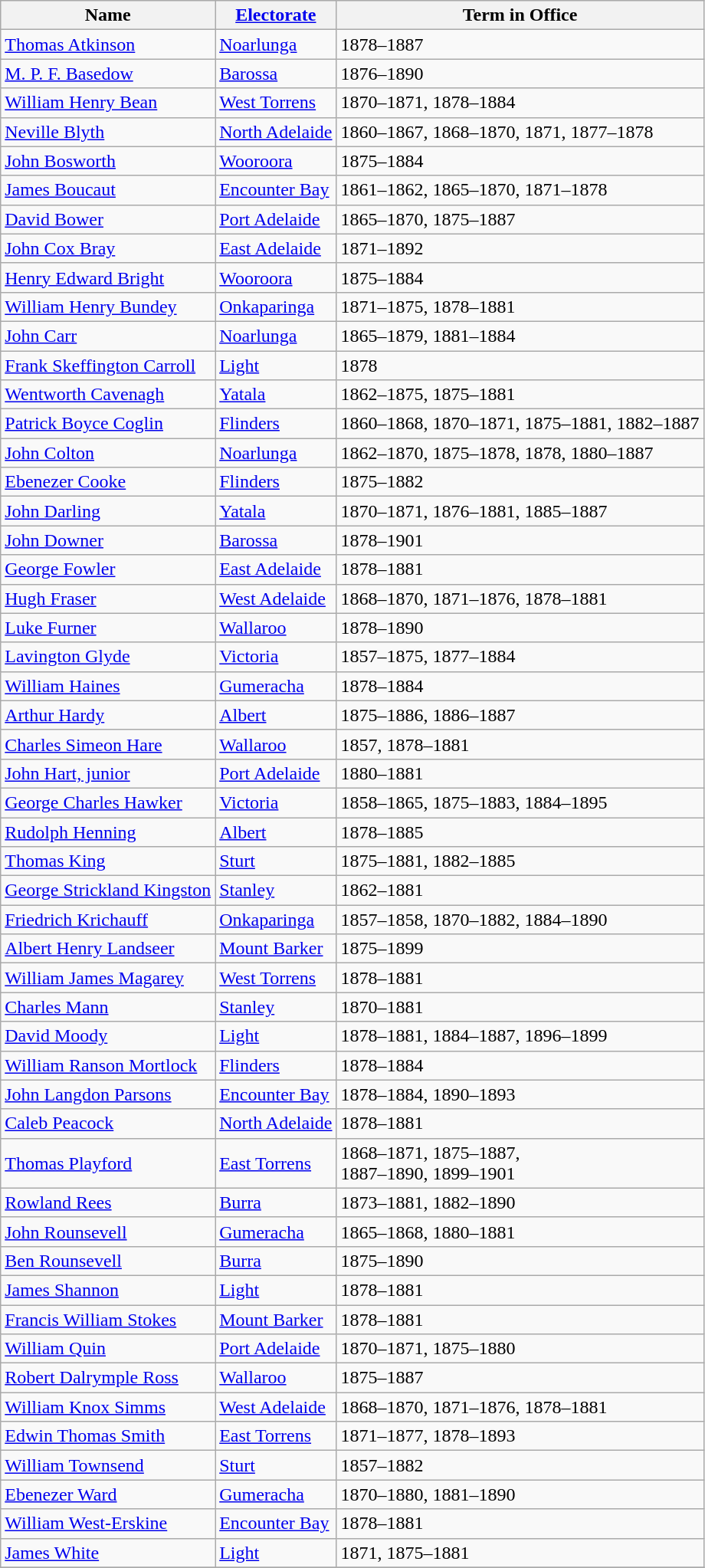<table class="wikitable sortable">
<tr>
<th><strong>Name</strong></th>
<th><strong><a href='#'>Electorate</a></strong></th>
<th><strong>Term in Office</strong></th>
</tr>
<tr>
<td><a href='#'>Thomas Atkinson</a> </td>
<td><a href='#'>Noarlunga</a></td>
<td>1878–1887</td>
</tr>
<tr>
<td><a href='#'>M. P. F. Basedow</a></td>
<td><a href='#'>Barossa</a></td>
<td>1876–1890</td>
</tr>
<tr>
<td><a href='#'>William Henry Bean</a></td>
<td><a href='#'>West Torrens</a></td>
<td>1870–1871, 1878–1884</td>
</tr>
<tr>
<td><a href='#'>Neville Blyth</a> </td>
<td><a href='#'>North Adelaide</a></td>
<td>1860–1867, 1868–1870, 1871, 1877–1878</td>
</tr>
<tr>
<td><a href='#'>John Bosworth</a></td>
<td><a href='#'>Wooroora</a></td>
<td>1875–1884</td>
</tr>
<tr>
<td><a href='#'>James Boucaut</a> </td>
<td><a href='#'>Encounter Bay</a></td>
<td>1861–1862, 1865–1870, 1871–1878</td>
</tr>
<tr>
<td><a href='#'>David Bower</a></td>
<td><a href='#'>Port Adelaide</a></td>
<td>1865–1870, 1875–1887</td>
</tr>
<tr>
<td><a href='#'>John Cox Bray</a></td>
<td><a href='#'>East Adelaide</a></td>
<td>1871–1892</td>
</tr>
<tr>
<td><a href='#'>Henry Edward Bright</a></td>
<td><a href='#'>Wooroora</a></td>
<td>1875–1884</td>
</tr>
<tr>
<td><a href='#'>William Henry Bundey</a></td>
<td><a href='#'>Onkaparinga</a></td>
<td>1871–1875, 1878–1881</td>
</tr>
<tr>
<td><a href='#'>John Carr</a> </td>
<td><a href='#'>Noarlunga</a></td>
<td>1865–1879, 1881–1884</td>
</tr>
<tr>
<td><a href='#'>Frank Skeffington Carroll</a> </td>
<td><a href='#'>Light</a></td>
<td>1878</td>
</tr>
<tr>
<td><a href='#'>Wentworth Cavenagh</a></td>
<td><a href='#'>Yatala</a></td>
<td>1862–1875, 1875–1881</td>
</tr>
<tr>
<td><a href='#'>Patrick Boyce Coglin</a></td>
<td><a href='#'>Flinders</a></td>
<td>1860–1868, 1870–1871, 1875–1881, 1882–1887</td>
</tr>
<tr>
<td><a href='#'>John Colton</a>  </td>
<td><a href='#'>Noarlunga</a></td>
<td>1862–1870, 1875–1878, 1878, 1880–1887</td>
</tr>
<tr>
<td><a href='#'>Ebenezer Cooke</a></td>
<td><a href='#'>Flinders</a></td>
<td>1875–1882</td>
</tr>
<tr>
<td><a href='#'>John Darling</a></td>
<td><a href='#'>Yatala</a></td>
<td>1870–1871, 1876–1881, 1885–1887</td>
</tr>
<tr>
<td><a href='#'>John Downer</a></td>
<td><a href='#'>Barossa</a></td>
<td>1878–1901</td>
</tr>
<tr>
<td><a href='#'>George Fowler</a></td>
<td><a href='#'>East Adelaide</a></td>
<td>1878–1881</td>
</tr>
<tr>
<td><a href='#'>Hugh Fraser</a></td>
<td><a href='#'>West Adelaide</a></td>
<td>1868–1870, 1871–1876, 1878–1881</td>
</tr>
<tr>
<td><a href='#'>Luke Furner</a></td>
<td><a href='#'>Wallaroo</a></td>
<td>1878–1890</td>
</tr>
<tr>
<td><a href='#'>Lavington Glyde</a></td>
<td><a href='#'>Victoria</a></td>
<td>1857–1875, 1877–1884</td>
</tr>
<tr>
<td><a href='#'>William Haines</a></td>
<td><a href='#'>Gumeracha</a></td>
<td>1878–1884</td>
</tr>
<tr>
<td><a href='#'>Arthur Hardy</a></td>
<td><a href='#'>Albert</a></td>
<td>1875–1886, 1886–1887</td>
</tr>
<tr>
<td><a href='#'>Charles Simeon Hare</a></td>
<td><a href='#'>Wallaroo</a></td>
<td>1857, 1878–1881</td>
</tr>
<tr>
<td><a href='#'>John Hart, junior</a> </td>
<td><a href='#'>Port Adelaide</a></td>
<td>1880–1881</td>
</tr>
<tr>
<td><a href='#'>George Charles Hawker</a></td>
<td><a href='#'>Victoria</a></td>
<td>1858–1865, 1875–1883, 1884–1895</td>
</tr>
<tr>
<td><a href='#'>Rudolph Henning</a></td>
<td><a href='#'>Albert</a></td>
<td>1878–1885</td>
</tr>
<tr>
<td><a href='#'>Thomas King</a></td>
<td><a href='#'>Sturt</a></td>
<td>1875–1881, 1882–1885</td>
</tr>
<tr>
<td><a href='#'>George Strickland Kingston</a> </td>
<td><a href='#'>Stanley</a></td>
<td>1862–1881</td>
</tr>
<tr>
<td><a href='#'>Friedrich Krichauff</a></td>
<td><a href='#'>Onkaparinga</a></td>
<td>1857–1858, 1870–1882, 1884–1890</td>
</tr>
<tr>
<td><a href='#'>Albert Henry Landseer</a></td>
<td><a href='#'>Mount Barker</a></td>
<td>1875–1899</td>
</tr>
<tr>
<td><a href='#'>William James Magarey</a></td>
<td><a href='#'>West Torrens</a></td>
<td>1878–1881</td>
</tr>
<tr>
<td><a href='#'>Charles Mann</a></td>
<td><a href='#'>Stanley</a></td>
<td>1870–1881</td>
</tr>
<tr>
<td><a href='#'>David Moody</a> </td>
<td><a href='#'>Light</a></td>
<td>1878–1881, 1884–1887, 1896–1899</td>
</tr>
<tr>
<td><a href='#'>William Ranson Mortlock</a></td>
<td><a href='#'>Flinders</a></td>
<td>1878–1884</td>
</tr>
<tr>
<td><a href='#'>John Langdon Parsons</a></td>
<td><a href='#'>Encounter Bay</a></td>
<td>1878–1884, 1890–1893</td>
</tr>
<tr>
<td><a href='#'>Caleb Peacock</a> </td>
<td><a href='#'>North Adelaide</a></td>
<td>1878–1881</td>
</tr>
<tr>
<td><a href='#'>Thomas Playford</a></td>
<td><a href='#'>East Torrens</a></td>
<td>1868–1871, 1875–1887,<br>1887–1890, 1899–1901</td>
</tr>
<tr>
<td><a href='#'>Rowland Rees</a></td>
<td><a href='#'>Burra</a></td>
<td>1873–1881, 1882–1890</td>
</tr>
<tr>
<td><a href='#'>John Rounsevell</a> </td>
<td><a href='#'>Gumeracha</a></td>
<td>1865–1868, 1880–1881</td>
</tr>
<tr>
<td><a href='#'>Ben Rounsevell</a></td>
<td><a href='#'>Burra</a></td>
<td>1875–1890</td>
</tr>
<tr>
<td><a href='#'>James Shannon</a></td>
<td><a href='#'>Light</a></td>
<td>1878–1881</td>
</tr>
<tr>
<td><a href='#'>Francis William Stokes</a></td>
<td><a href='#'>Mount Barker</a></td>
<td>1878–1881</td>
</tr>
<tr>
<td><a href='#'>William Quin</a> </td>
<td><a href='#'>Port Adelaide</a></td>
<td>1870–1871, 1875–1880</td>
</tr>
<tr>
<td><a href='#'>Robert Dalrymple Ross</a></td>
<td><a href='#'>Wallaroo</a></td>
<td>1875–1887</td>
</tr>
<tr>
<td><a href='#'>William Knox Simms</a></td>
<td><a href='#'>West Adelaide</a></td>
<td>1868–1870, 1871–1876, 1878–1881</td>
</tr>
<tr>
<td><a href='#'>Edwin Thomas Smith</a></td>
<td><a href='#'>East Torrens</a></td>
<td>1871–1877, 1878–1893</td>
</tr>
<tr>
<td><a href='#'>William Townsend</a></td>
<td><a href='#'>Sturt</a></td>
<td>1857–1882</td>
</tr>
<tr>
<td><a href='#'>Ebenezer Ward</a> </td>
<td><a href='#'>Gumeracha</a></td>
<td>1870–1880, 1881–1890</td>
</tr>
<tr>
<td><a href='#'>William West-Erskine</a> </td>
<td><a href='#'>Encounter Bay</a></td>
<td>1878–1881</td>
</tr>
<tr>
<td><a href='#'>James White</a></td>
<td><a href='#'>Light</a></td>
<td>1871, 1875–1881</td>
</tr>
<tr>
</tr>
</table>
